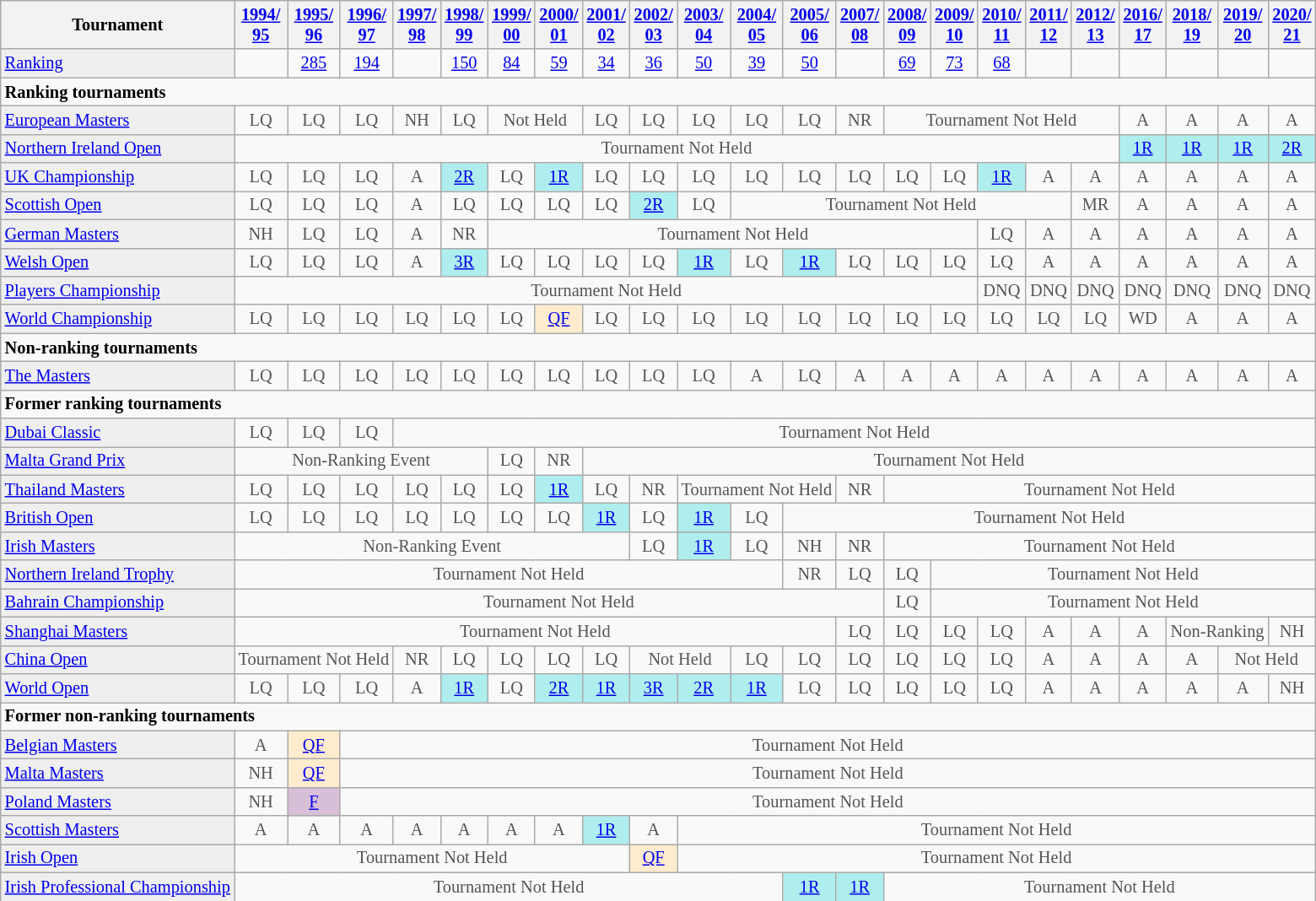<table class="wikitable" style="font-size:85%">
<tr>
<th>Tournament</th>
<th><a href='#'>1994/<br>95</a></th>
<th><a href='#'>1995/<br>96</a></th>
<th><a href='#'>1996/<br>97</a></th>
<th><a href='#'>1997/<br>98</a></th>
<th><a href='#'>1998/<br>99</a></th>
<th><a href='#'>1999/<br>00</a></th>
<th><a href='#'>2000/<br>01</a></th>
<th><a href='#'>2001/<br>02</a></th>
<th><a href='#'>2002/<br>03</a></th>
<th><a href='#'>2003/<br>04</a></th>
<th><a href='#'>2004/<br>05</a></th>
<th><a href='#'>2005/<br>06</a></th>
<th><a href='#'>2007/<br>08</a></th>
<th><a href='#'>2008/<br>09</a></th>
<th><a href='#'>2009/<br>10</a></th>
<th><a href='#'>2010/<br>11</a></th>
<th><a href='#'>2011/<br>12</a></th>
<th><a href='#'>2012/<br>13</a></th>
<th><a href='#'>2016/<br>17</a></th>
<th><a href='#'>2018/<br>19</a></th>
<th><a href='#'>2019/<br>20</a></th>
<th><a href='#'>2020/<br>21</a></th>
</tr>
<tr>
<td style="background:#EFEFEF;"><a href='#'>Ranking</a></td>
<td align="center"></td>
<td align="center"><a href='#'>285</a></td>
<td align="center"><a href='#'>194</a></td>
<td align="center"></td>
<td align="center"><a href='#'>150</a></td>
<td align="center"><a href='#'>84</a></td>
<td align="center"><a href='#'>59</a></td>
<td align="center"><a href='#'>34</a></td>
<td align="center"><a href='#'>36</a></td>
<td align="center"><a href='#'>50</a></td>
<td align="center"><a href='#'>39</a></td>
<td align="center"><a href='#'>50</a></td>
<td align="center"></td>
<td align="center"><a href='#'>69</a></td>
<td align="center"><a href='#'>73</a></td>
<td align="center"><a href='#'>68</a></td>
<td align="center"></td>
<td align="center"></td>
<td align="center"></td>
<td align="center"></td>
<td align="center"></td>
<td align="center"></td>
</tr>
<tr>
<td colspan="30"><strong>Ranking tournaments</strong></td>
</tr>
<tr>
<td style="background:#EFEFEF;"><a href='#'>European Masters</a></td>
<td align="center" style="color:#555555;">LQ</td>
<td align="center" style="color:#555555;">LQ</td>
<td align="center" style="color:#555555;">LQ</td>
<td align="center" style="color:#555555;">NH</td>
<td align="center" style="color:#555555;">LQ</td>
<td align="center" colspan="2" style="color:#555555;">Not Held</td>
<td align="center" style="color:#555555;">LQ</td>
<td align="center" style="color:#555555;">LQ</td>
<td align="center" style="color:#555555;">LQ</td>
<td align="center" style="color:#555555;">LQ</td>
<td align="center" style="color:#555555;">LQ</td>
<td align="center" style="color:#555555;">NR</td>
<td align="center" colspan="5" style="color:#555555;">Tournament Not Held</td>
<td align="center" style="color:#555555;">A</td>
<td align="center" style="color:#555555;">A</td>
<td align="center" style="color:#555555;">A</td>
<td align="center" style="color:#555555;">A</td>
</tr>
<tr>
<td style="background:#EFEFEF;"><a href='#'>Northern Ireland Open</a></td>
<td align="center" colspan="18" style="color:#555555;">Tournament Not Held</td>
<td align="center" style="background:#afeeee;"><a href='#'>1R</a></td>
<td align="center" style="background:#afeeee;"><a href='#'>1R</a></td>
<td align="center" style="background:#afeeee;"><a href='#'>1R</a></td>
<td align="center" style="background:#afeeee;"><a href='#'>2R</a></td>
</tr>
<tr>
<td style="background:#EFEFEF;"><a href='#'>UK Championship</a></td>
<td align="center" style="color:#555555;">LQ</td>
<td align="center" style="color:#555555;">LQ</td>
<td align="center" style="color:#555555;">LQ</td>
<td align="center" style="color:#555555;">A</td>
<td align="center" style="background:#afeeee;"><a href='#'>2R</a></td>
<td align="center" style="color:#555555;">LQ</td>
<td align="center" style="background:#afeeee;"><a href='#'>1R</a></td>
<td align="center" style="color:#555555;">LQ</td>
<td align="center" style="color:#555555;">LQ</td>
<td align="center" style="color:#555555;">LQ</td>
<td align="center" style="color:#555555;">LQ</td>
<td align="center" style="color:#555555;">LQ</td>
<td align="center" style="color:#555555;">LQ</td>
<td align="center" style="color:#555555;">LQ</td>
<td align="center" style="color:#555555;">LQ</td>
<td align="center" style="background:#afeeee;"><a href='#'>1R</a></td>
<td align="center" style="color:#555555;">A</td>
<td align="center" style="color:#555555;">A</td>
<td align="center" style="color:#555555;">A</td>
<td align="center" style="color:#555555;">A</td>
<td align="center" style="color:#555555;">A</td>
<td align="center" style="color:#555555;">A</td>
</tr>
<tr>
<td style="background:#EFEFEF;"><a href='#'>Scottish Open</a></td>
<td align="center" style="color:#555555;">LQ</td>
<td align="center" style="color:#555555;">LQ</td>
<td align="center" style="color:#555555;">LQ</td>
<td align="center" style="color:#555555;">A</td>
<td align="center" style="color:#555555;">LQ</td>
<td align="center" style="color:#555555;">LQ</td>
<td align="center" style="color:#555555;">LQ</td>
<td align="center" style="color:#555555;">LQ</td>
<td align="center" style="background:#afeeee;"><a href='#'>2R</a></td>
<td align="center" style="color:#555555;">LQ</td>
<td align="center" colspan="7" style="color:#555555;">Tournament Not Held</td>
<td align="center" style="color:#555555;">MR</td>
<td align="center" style="color:#555555;">A</td>
<td align="center" style="color:#555555;">A</td>
<td align="center" style="color:#555555;">A</td>
<td align="center" style="color:#555555;">A</td>
</tr>
<tr>
<td style="background:#EFEFEF;"><a href='#'>German Masters</a></td>
<td align="center" style="color:#555555;">NH</td>
<td align="center" style="color:#555555;">LQ</td>
<td align="center" style="color:#555555;">LQ</td>
<td align="center" style="color:#555555;">A</td>
<td align="center" style="color:#555555;">NR</td>
<td align="center" colspan="10" style="color:#555555;">Tournament Not Held</td>
<td align="center" style="color:#555555;">LQ</td>
<td align="center" style="color:#555555;">A</td>
<td align="center" style="color:#555555;">A</td>
<td align="center" style="color:#555555;">A</td>
<td align="center" style="color:#555555;">A</td>
<td align="center" style="color:#555555;">A</td>
<td align="center" style="color:#555555;">A</td>
</tr>
<tr>
<td style="background:#EFEFEF;"><a href='#'>Welsh Open</a></td>
<td align="center" style="color:#555555;">LQ</td>
<td align="center" style="color:#555555;">LQ</td>
<td align="center" style="color:#555555;">LQ</td>
<td align="center" style="color:#555555;">A</td>
<td align="center" style="background:#afeeee;"><a href='#'>3R</a></td>
<td align="center" style="color:#555555;">LQ</td>
<td align="center" style="color:#555555;">LQ</td>
<td align="center" style="color:#555555;">LQ</td>
<td align="center" style="color:#555555;">LQ</td>
<td align="center" style="background:#afeeee;"><a href='#'>1R</a></td>
<td align="center" style="color:#555555;">LQ</td>
<td align="center" style="background:#afeeee;"><a href='#'>1R</a></td>
<td align="center" style="color:#555555;">LQ</td>
<td align="center" style="color:#555555;">LQ</td>
<td align="center" style="color:#555555;">LQ</td>
<td align="center" style="color:#555555;">LQ</td>
<td align="center" style="color:#555555;">A</td>
<td align="center" style="color:#555555;">A</td>
<td align="center" style="color:#555555;">A</td>
<td align="center" style="color:#555555;">A</td>
<td align="center" style="color:#555555;">A</td>
<td align="center" style="color:#555555;">A</td>
</tr>
<tr>
<td style="background:#EFEFEF;"><a href='#'>Players Championship</a></td>
<td align="center" colspan="15" style="color:#555555;">Tournament Not Held</td>
<td align="center" style="color:#555555;">DNQ</td>
<td align="center" style="color:#555555;">DNQ</td>
<td align="center" style="color:#555555;">DNQ</td>
<td align="center" style="color:#555555;">DNQ</td>
<td align="center" style="color:#555555;">DNQ</td>
<td align="center" style="color:#555555;">DNQ</td>
<td align="center" style="color:#555555;">DNQ</td>
</tr>
<tr>
<td style="background:#EFEFEF;"><a href='#'>World Championship</a></td>
<td align="center" style="color:#555555;">LQ</td>
<td align="center" style="color:#555555;">LQ</td>
<td align="center" style="color:#555555;">LQ</td>
<td align="center" style="color:#555555;">LQ</td>
<td align="center" style="color:#555555;">LQ</td>
<td align="center" style="color:#555555;">LQ</td>
<td align="center" style="background:#ffebcd;"><a href='#'>QF</a></td>
<td align="center" style="color:#555555;">LQ</td>
<td align="center" style="color:#555555;">LQ</td>
<td align="center" style="color:#555555;">LQ</td>
<td align="center" style="color:#555555;">LQ</td>
<td align="center" style="color:#555555;">LQ</td>
<td align="center" style="color:#555555;">LQ</td>
<td align="center" style="color:#555555;">LQ</td>
<td align="center" style="color:#555555;">LQ</td>
<td align="center" style="color:#555555;">LQ</td>
<td align="center" style="color:#555555;">LQ</td>
<td align="center" style="color:#555555;">LQ</td>
<td align="center" style="color:#555555;">WD</td>
<td align="center" style="color:#555555;">A</td>
<td align="center" style="color:#555555;">A</td>
<td align="center" style="color:#555555;">A</td>
</tr>
<tr>
<td colspan="30"><strong>Non-ranking tournaments</strong></td>
</tr>
<tr>
<td style="background:#EFEFEF;"><a href='#'>The Masters</a></td>
<td align="center" style="color:#555555;">LQ</td>
<td align="center" style="color:#555555;">LQ</td>
<td align="center" style="color:#555555;">LQ</td>
<td align="center" style="color:#555555;">LQ</td>
<td align="center" style="color:#555555;">LQ</td>
<td align="center" style="color:#555555;">LQ</td>
<td align="center" style="color:#555555;">LQ</td>
<td align="center" style="color:#555555;">LQ</td>
<td align="center" style="color:#555555;">LQ</td>
<td align="center" style="color:#555555;">LQ</td>
<td align="center" style="color:#555555;">A</td>
<td align="center" style="color:#555555;">LQ</td>
<td align="center" style="color:#555555;">A</td>
<td align="center" style="color:#555555;">A</td>
<td align="center" style="color:#555555;">A</td>
<td align="center" style="color:#555555;">A</td>
<td align="center" style="color:#555555;">A</td>
<td align="center" style="color:#555555;">A</td>
<td align="center" style="color:#555555;">A</td>
<td align="center" style="color:#555555;">A</td>
<td align="center" style="color:#555555;">A</td>
<td align="center" style="color:#555555;">A</td>
</tr>
<tr>
<td colspan="30"><strong>Former ranking tournaments</strong></td>
</tr>
<tr>
<td style="background:#EFEFEF;"><a href='#'>Dubai Classic</a></td>
<td align="center" style="color:#555555;">LQ</td>
<td align="center" style="color:#555555;">LQ</td>
<td align="center" style="color:#555555;">LQ</td>
<td align="center" colspan="30" style="color:#555555;">Tournament Not Held</td>
</tr>
<tr>
<td style="background:#EFEFEF;"><a href='#'>Malta Grand Prix</a></td>
<td align="center" colspan="5" style="color:#555555;">Non-Ranking Event</td>
<td align="center" style="color:#555555;">LQ</td>
<td align="center" style="color:#555555;">NR</td>
<td align="center" colspan="30" style="color:#555555;">Tournament Not Held</td>
</tr>
<tr>
<td style="background:#EFEFEF;"><a href='#'>Thailand Masters</a></td>
<td align="center" style="color:#555555;">LQ</td>
<td align="center" style="color:#555555;">LQ</td>
<td align="center" style="color:#555555;">LQ</td>
<td align="center" style="color:#555555;">LQ</td>
<td align="center" style="color:#555555;">LQ</td>
<td align="center" style="color:#555555;">LQ</td>
<td align="center" style="background:#afeeee;"><a href='#'>1R</a></td>
<td align="center" style="color:#555555;">LQ</td>
<td align="center" style="color:#555555;">NR</td>
<td align="center" colspan="3" style="color:#555555;">Tournament Not Held</td>
<td align="center" style="color:#555555;">NR</td>
<td align="center" colspan="30" style="color:#555555;">Tournament Not Held</td>
</tr>
<tr>
<td style="background:#EFEFEF;"><a href='#'>British Open</a></td>
<td align="center" style="color:#555555;">LQ</td>
<td align="center" style="color:#555555;">LQ</td>
<td align="center" style="color:#555555;">LQ</td>
<td align="center" style="color:#555555;">LQ</td>
<td align="center" style="color:#555555;">LQ</td>
<td align="center" style="color:#555555;">LQ</td>
<td align="center" style="color:#555555;">LQ</td>
<td align="center" style="background:#afeeee;"><a href='#'>1R</a></td>
<td align="center" style="color:#555555;">LQ</td>
<td align="center" style="background:#afeeee;"><a href='#'>1R</a></td>
<td align="center" style="color:#555555;">LQ</td>
<td align="center" colspan="30" style="color:#555555;">Tournament Not Held</td>
</tr>
<tr>
<td style="background:#EFEFEF;"><a href='#'>Irish Masters</a></td>
<td align="center" colspan="8" style="color:#555555;">Non-Ranking Event</td>
<td align="center" style="color:#555555;">LQ</td>
<td align="center" style="background:#afeeee;"><a href='#'>1R</a></td>
<td align="center" style="color:#555555;">LQ</td>
<td align="center" style="color:#555555;">NH</td>
<td align="center" style="color:#555555;">NR</td>
<td align="center" colspan="30" style="color:#555555;">Tournament Not Held</td>
</tr>
<tr>
<td style="background:#EFEFEF;"><a href='#'>Northern Ireland Trophy</a></td>
<td align="center" colspan="11" style="color:#555555;">Tournament Not Held</td>
<td align="center" style="color:#555555;">NR</td>
<td align="center" style="color:#555555;">LQ</td>
<td align="center" style="color:#555555;">LQ</td>
<td align="center" colspan="30" style="color:#555555;">Tournament Not Held</td>
</tr>
<tr>
<td style="background:#EFEFEF;"><a href='#'>Bahrain Championship</a></td>
<td align="center" colspan="13" style="color:#555555;">Tournament Not Held</td>
<td align="center" style="color:#555555;">LQ</td>
<td align="center" colspan="30" style="color:#555555;">Tournament Not Held</td>
</tr>
<tr>
<td style="background:#EFEFEF;"><a href='#'>Shanghai Masters</a></td>
<td align="center" colspan="12" style="color:#555555;">Tournament Not Held</td>
<td align="center" style="color:#555555;">LQ</td>
<td align="center" style="color:#555555;">LQ</td>
<td align="center" style="color:#555555;">LQ</td>
<td align="center" style="color:#555555;">LQ</td>
<td align="center" style="color:#555555;">A</td>
<td align="center" style="color:#555555;">A</td>
<td align="center" style="color:#555555;">A</td>
<td align="center" colspan="2" style="color:#555555;">Non-Ranking</td>
<td align="center" style="color:#555555;">NH</td>
</tr>
<tr>
<td style="background:#EFEFEF;"><a href='#'>China Open</a></td>
<td align="center" colspan="3" style="color:#555555;">Tournament Not Held</td>
<td align="center" style="color:#555555;">NR</td>
<td align="center" style="color:#555555;">LQ</td>
<td align="center" style="color:#555555;">LQ</td>
<td align="center" style="color:#555555;">LQ</td>
<td align="center" style="color:#555555;">LQ</td>
<td align="center" colspan="2" style="color:#555555;">Not Held</td>
<td align="center" style="color:#555555;">LQ</td>
<td align="center" style="color:#555555;">LQ</td>
<td align="center" style="color:#555555;">LQ</td>
<td align="center" style="color:#555555;">LQ</td>
<td align="center" style="color:#555555;">LQ</td>
<td align="center" style="color:#555555;">LQ</td>
<td align="center" style="color:#555555;">A</td>
<td align="center" style="color:#555555;">A</td>
<td align="center" style="color:#555555;">A</td>
<td align="center" style="color:#555555;">A</td>
<td align="center" colspan="2" style="color:#555555;">Not Held</td>
</tr>
<tr>
<td style="background:#EFEFEF;"><a href='#'>World Open</a></td>
<td align="center" style="color:#555555;">LQ</td>
<td align="center" style="color:#555555;">LQ</td>
<td align="center" style="color:#555555;">LQ</td>
<td align="center" style="color:#555555;">A</td>
<td align="center" style="background:#afeeee;"><a href='#'>1R</a></td>
<td align="center" style="color:#555555;">LQ</td>
<td align="center" style="background:#afeeee;"><a href='#'>2R</a></td>
<td align="center" style="background:#afeeee;"><a href='#'>1R</a></td>
<td align="center" style="background:#afeeee;"><a href='#'>3R</a></td>
<td align="center" style="background:#afeeee;"><a href='#'>2R</a></td>
<td align="center" style="background:#afeeee;"><a href='#'>1R</a></td>
<td align="center" style="color:#555555;">LQ</td>
<td align="center" style="color:#555555;">LQ</td>
<td align="center" style="color:#555555;">LQ</td>
<td align="center" style="color:#555555;">LQ</td>
<td align="center" style="color:#555555;">LQ</td>
<td align="center" style="color:#555555;">A</td>
<td align="center" style="color:#555555;">A</td>
<td align="center" style="color:#555555;">A</td>
<td align="center" style="color:#555555;">A</td>
<td align="center" style="color:#555555;">A</td>
<td align="center" style="color:#555555;">NH</td>
</tr>
<tr>
<td colspan="30"><strong>Former non-ranking tournaments</strong></td>
</tr>
<tr>
<td style="background:#EFEFEF;"><a href='#'>Belgian Masters</a></td>
<td align="center" style="color:#555555;">A</td>
<td align="center" style="background:#ffebcd;"><a href='#'>QF</a></td>
<td align="center" colspan="30" style="color:#555555;">Tournament Not Held</td>
</tr>
<tr>
<td style="background:#EFEFEF;"><a href='#'>Malta Masters</a></td>
<td align="center" style="color:#555555;">NH</td>
<td align="center" style="background:#ffebcd;"><a href='#'>QF</a></td>
<td align="center" colspan="30" style="color:#555555;">Tournament Not Held</td>
</tr>
<tr>
<td style="background:#EFEFEF;"><a href='#'>Poland Masters</a></td>
<td align="center" style="color:#555555;">NH</td>
<td align="center" style="background:#D8BFD8;"><a href='#'>F</a></td>
<td align="center" colspan="30" style="color:#555555;">Tournament Not Held</td>
</tr>
<tr>
<td style="background:#EFEFEF;"><a href='#'>Scottish Masters</a></td>
<td align="center" style="color:#555555;">A</td>
<td align="center" style="color:#555555;">A</td>
<td align="center" style="color:#555555;">A</td>
<td align="center" style="color:#555555;">A</td>
<td align="center" style="color:#555555;">A</td>
<td align="center" style="color:#555555;">A</td>
<td align="center" style="color:#555555;">A</td>
<td align="center" style="background:#afeeee;"><a href='#'>1R</a></td>
<td align="center" style="color:#555555;">A</td>
<td align="center" colspan="30" style="color:#555555;">Tournament Not Held</td>
</tr>
<tr>
<td style="background:#EFEFEF;"><a href='#'>Irish Open</a></td>
<td align="center" colspan="8" style="color:#555555;">Tournament Not Held</td>
<td align="center" style="background:#ffebcd;"><a href='#'>QF</a></td>
<td align="center" colspan="30" style="color:#555555;">Tournament Not Held</td>
</tr>
<tr>
<td style="background:#EFEFEF;"><a href='#'>Irish Professional Championship</a></td>
<td colspan="11" style="text-align:center; color:#555555;">Tournament Not Held</td>
<td align="center" style="background:#afeeee;"><a href='#'>1R</a></td>
<td align="center" style="background:#afeeee;"><a href='#'>1R</a></td>
<td colspan="30" style="text-align:center; color:#555555;">Tournament Not Held</td>
</tr>
</table>
